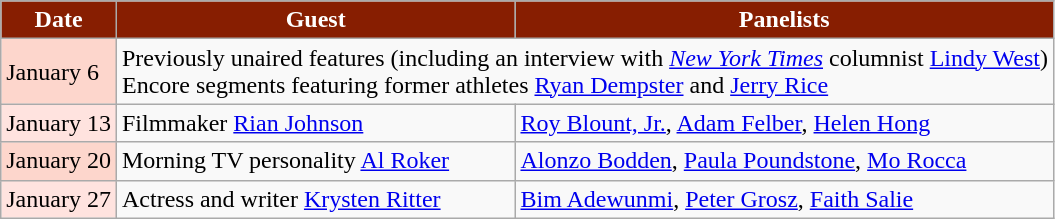<table class="wikitable">
<tr>
<th style="background:#871E01;color:#FFFFFF;">Date</th>
<th style="background:#871E01;color:#FFFFFF;">Guest</th>
<th style="background:#871E01;color:#FFFFFF;">Panelists</th>
</tr>
<tr>
<td style="background:#FDD6CC;color:#000000;">January 6</td>
<td colspan="2">Previously unaired features (including an interview with <em><a href='#'>New York Times</a></em> columnist <a href='#'>Lindy West</a>)<br>Encore segments featuring former athletes <a href='#'>Ryan Dempster</a> and <a href='#'>Jerry Rice</a></td>
</tr>
<tr>
<td style="background:#FFE3DF;color:#000000;">January 13</td>
<td>Filmmaker <a href='#'>Rian Johnson</a></td>
<td><a href='#'>Roy Blount, Jr.</a>, <a href='#'>Adam Felber</a>, <a href='#'>Helen Hong</a></td>
</tr>
<tr>
<td style="background:#FDD6CC;color:#000000;">January 20</td>
<td>Morning TV personality <a href='#'>Al Roker</a></td>
<td><a href='#'>Alonzo Bodden</a>, <a href='#'>Paula Poundstone</a>, <a href='#'>Mo Rocca</a></td>
</tr>
<tr>
<td style="background:#FFE3DF;color:#000000;">January 27</td>
<td>Actress and writer <a href='#'>Krysten Ritter</a></td>
<td><a href='#'>Bim Adewunmi</a>, <a href='#'>Peter Grosz</a>, <a href='#'>Faith Salie</a></td>
</tr>
</table>
